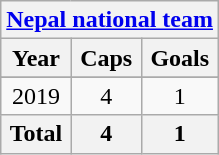<table class="wikitable" style="text-align:center">
<tr>
<th colspan=3><a href='#'>Nepal national team</a></th>
</tr>
<tr>
<th>Year</th>
<th>Caps</th>
<th>Goals</th>
</tr>
<tr>
</tr>
<tr>
<td>2019</td>
<td>4</td>
<td>1</td>
</tr>
<tr>
<th>Total</th>
<th>4</th>
<th>1</th>
</tr>
</table>
